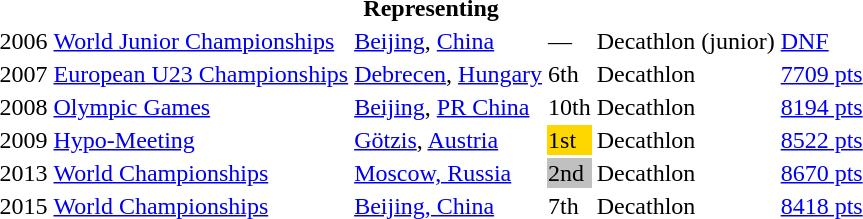<table>
<tr>
<th colspan="6">Representing </th>
</tr>
<tr>
<td>2006</td>
<td><a href='#'>World Junior Championships</a></td>
<td><a href='#'>Beijing</a>, <a href='#'>China</a></td>
<td>—</td>
<td>Decathlon (junior)</td>
<td><a href='#'>DNF</a></td>
</tr>
<tr>
<td>2007</td>
<td><a href='#'>European U23 Championships</a></td>
<td><a href='#'>Debrecen</a>, <a href='#'>Hungary</a></td>
<td>6th</td>
<td>Decathlon</td>
<td><a href='#'>7709 pts</a></td>
</tr>
<tr>
<td>2008</td>
<td><a href='#'>Olympic Games</a></td>
<td><a href='#'>Beijing</a>, <a href='#'>PR China</a></td>
<td>10th</td>
<td>Decathlon</td>
<td><a href='#'>8194 pts</a></td>
</tr>
<tr>
<td>2009</td>
<td><a href='#'>Hypo-Meeting</a></td>
<td><a href='#'>Götzis</a>, <a href='#'>Austria</a></td>
<td bgcolor=gold>1st</td>
<td>Decathlon</td>
<td><a href='#'>8522 pts</a></td>
</tr>
<tr>
<td>2013</td>
<td><a href='#'>World Championships</a></td>
<td><a href='#'>Moscow, Russia</a></td>
<td bgcolor=silver>2nd</td>
<td>Decathlon</td>
<td><a href='#'>8670 pts</a></td>
</tr>
<tr>
<td>2015</td>
<td><a href='#'>World Championships</a></td>
<td><a href='#'>Beijing, China</a></td>
<td>7th</td>
<td>Decathlon</td>
<td><a href='#'>8418 pts</a></td>
</tr>
</table>
